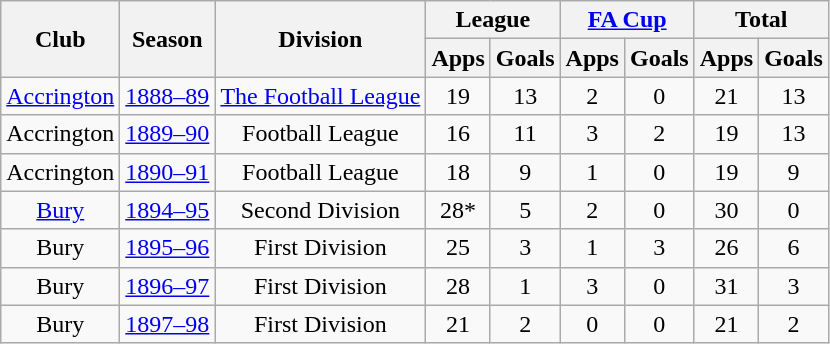<table class="wikitable" style="text-align:center;">
<tr>
<th rowspan="2">Club</th>
<th rowspan="2">Season</th>
<th rowspan="2">Division</th>
<th colspan="2">League</th>
<th colspan="2"><a href='#'>FA Cup</a></th>
<th colspan="2">Total</th>
</tr>
<tr>
<th>Apps</th>
<th>Goals</th>
<th>Apps</th>
<th>Goals</th>
<th>Apps</th>
<th>Goals</th>
</tr>
<tr>
<td><a href='#'>Accrington</a></td>
<td><a href='#'>1888–89</a></td>
<td><a href='#'>The Football League</a></td>
<td>19</td>
<td>13</td>
<td>2</td>
<td>0</td>
<td>21</td>
<td>13</td>
</tr>
<tr>
<td>Accrington</td>
<td><a href='#'>1889–90</a></td>
<td>Football League</td>
<td>16</td>
<td>11</td>
<td>3</td>
<td>2</td>
<td>19</td>
<td>13</td>
</tr>
<tr>
<td>Accrington</td>
<td><a href='#'>1890–91</a></td>
<td>Football League</td>
<td>18</td>
<td>9</td>
<td>1</td>
<td>0</td>
<td>19</td>
<td>9</td>
</tr>
<tr>
<td><a href='#'>Bury</a></td>
<td><a href='#'>1894–95</a></td>
<td>Second Division</td>
<td>28*</td>
<td>5</td>
<td>2</td>
<td>0</td>
<td>30</td>
<td>0</td>
</tr>
<tr>
<td>Bury</td>
<td><a href='#'>1895–96</a></td>
<td>First Division</td>
<td>25</td>
<td>3</td>
<td>1</td>
<td>3</td>
<td>26</td>
<td>6</td>
</tr>
<tr>
<td>Bury</td>
<td><a href='#'>1896–97</a></td>
<td>First Division</td>
<td>28</td>
<td>1</td>
<td>3</td>
<td>0</td>
<td>31</td>
<td>3</td>
</tr>
<tr>
<td>Bury</td>
<td><a href='#'>1897–98</a></td>
<td>First Division</td>
<td>21</td>
<td>2</td>
<td>0</td>
<td>0</td>
<td>21</td>
<td>2</td>
</tr>
</table>
